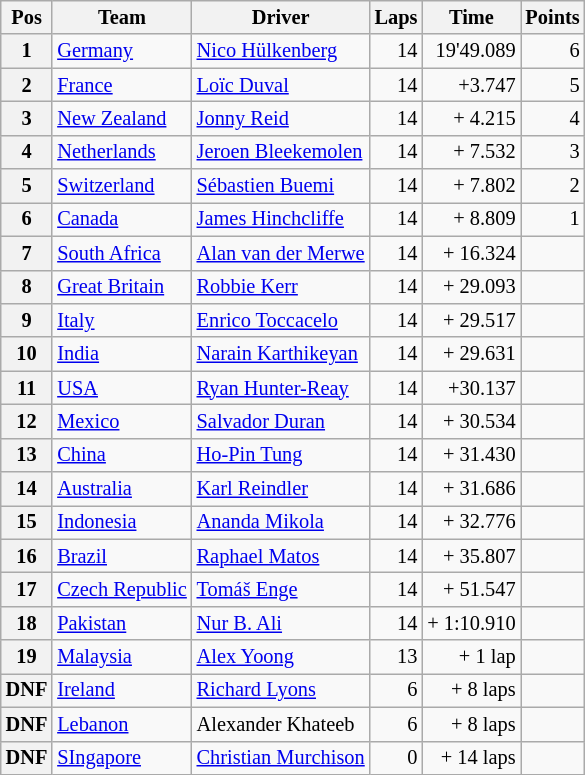<table class="wikitable" style=font-size:85%>
<tr>
<th>Pos</th>
<th>Team</th>
<th>Driver</th>
<th>Laps</th>
<th>Time</th>
<th>Points</th>
</tr>
<tr>
<th>1</th>
<td> <a href='#'>Germany</a></td>
<td><a href='#'>Nico Hülkenberg</a></td>
<td align="right">14</td>
<td align="right">19'49.089</td>
<td align="right">6</td>
</tr>
<tr>
<th>2</th>
<td> <a href='#'>France</a></td>
<td><a href='#'>Loïc Duval</a></td>
<td align="right">14</td>
<td align="right">+3.747</td>
<td align="right">5</td>
</tr>
<tr>
<th>3</th>
<td> <a href='#'>New Zealand</a></td>
<td><a href='#'>Jonny Reid</a></td>
<td align="right">14</td>
<td align="right">+ 4.215</td>
<td align="right">4</td>
</tr>
<tr>
<th>4</th>
<td> <a href='#'>Netherlands</a></td>
<td><a href='#'>Jeroen Bleekemolen</a></td>
<td align="right">14</td>
<td align="right">+ 7.532</td>
<td align="right">3</td>
</tr>
<tr>
<th>5</th>
<td> <a href='#'>Switzerland</a></td>
<td><a href='#'>Sébastien Buemi</a></td>
<td align="right">14</td>
<td align="right">+ 7.802</td>
<td align="right">2</td>
</tr>
<tr>
<th>6</th>
<td> <a href='#'>Canada</a></td>
<td><a href='#'>James Hinchcliffe</a></td>
<td align="right">14</td>
<td align="right">+ 8.809</td>
<td align="right">1</td>
</tr>
<tr>
<th>7</th>
<td> <a href='#'>South Africa</a></td>
<td><a href='#'>Alan van der Merwe</a></td>
<td align="right">14</td>
<td align="right">+ 16.324</td>
<td align="right"></td>
</tr>
<tr>
<th>8</th>
<td> <a href='#'>Great Britain</a></td>
<td><a href='#'>Robbie Kerr</a></td>
<td align="right">14</td>
<td align="right">+ 29.093</td>
<td align="right"></td>
</tr>
<tr>
<th>9</th>
<td> <a href='#'>Italy</a></td>
<td><a href='#'>Enrico Toccacelo</a></td>
<td align="right">14</td>
<td align="right">+ 29.517</td>
<td align="right"></td>
</tr>
<tr>
<th>10</th>
<td> <a href='#'>India</a></td>
<td><a href='#'>Narain Karthikeyan</a></td>
<td align="right">14</td>
<td align="right">+ 29.631</td>
<td align="right"></td>
</tr>
<tr>
<th>11</th>
<td> <a href='#'>USA</a></td>
<td><a href='#'>Ryan Hunter-Reay</a></td>
<td align="right">14</td>
<td align="right">+30.137</td>
<td align="right"></td>
</tr>
<tr>
<th>12</th>
<td> <a href='#'>Mexico</a></td>
<td><a href='#'>Salvador Duran</a></td>
<td align="right">14</td>
<td align="right">+ 30.534</td>
<td align="right"></td>
</tr>
<tr>
<th>13</th>
<td> <a href='#'>China</a></td>
<td><a href='#'>Ho-Pin Tung</a></td>
<td align="right">14</td>
<td align="right">+ 31.430</td>
<td align="right"></td>
</tr>
<tr>
<th>14</th>
<td> <a href='#'>Australia</a></td>
<td><a href='#'>Karl Reindler</a></td>
<td align="right">14</td>
<td align="right">+ 31.686</td>
<td align="right"></td>
</tr>
<tr>
<th>15</th>
<td> <a href='#'>Indonesia</a></td>
<td><a href='#'>Ananda Mikola</a></td>
<td align="right">14</td>
<td align="right">+ 32.776</td>
<td align="right"></td>
</tr>
<tr>
<th>16</th>
<td> <a href='#'>Brazil</a></td>
<td><a href='#'>Raphael Matos</a></td>
<td align="right">14</td>
<td align="right">+ 35.807</td>
<td align="right"></td>
</tr>
<tr>
<th>17</th>
<td> <a href='#'>Czech Republic</a></td>
<td><a href='#'>Tomáš Enge</a></td>
<td align="right">14</td>
<td align="right">+ 51.547</td>
<td align="right"></td>
</tr>
<tr>
<th>18</th>
<td> <a href='#'>Pakistan</a></td>
<td><a href='#'>Nur B. Ali</a></td>
<td align="right">14</td>
<td align="right">+ 1:10.910</td>
<td align="right"></td>
</tr>
<tr>
<th>19</th>
<td> <a href='#'>Malaysia</a></td>
<td><a href='#'>Alex Yoong</a></td>
<td align="right">13</td>
<td align="right">+ 1 lap</td>
<td align="right"></td>
</tr>
<tr>
<th>DNF</th>
<td> <a href='#'>Ireland</a></td>
<td><a href='#'>Richard Lyons</a></td>
<td align="right">6</td>
<td align="right">+ 8 laps</td>
<td align="right"></td>
</tr>
<tr>
<th>DNF</th>
<td> <a href='#'>Lebanon</a></td>
<td>Alexander Khateeb</td>
<td align="right">6</td>
<td align="right">+ 8 laps</td>
<td align="right"></td>
</tr>
<tr>
<th>DNF</th>
<td> <a href='#'>SIngapore</a></td>
<td><a href='#'>Christian Murchison</a></td>
<td align="right">0</td>
<td align="right">+ 14 laps</td>
<td align="right"></td>
</tr>
</table>
